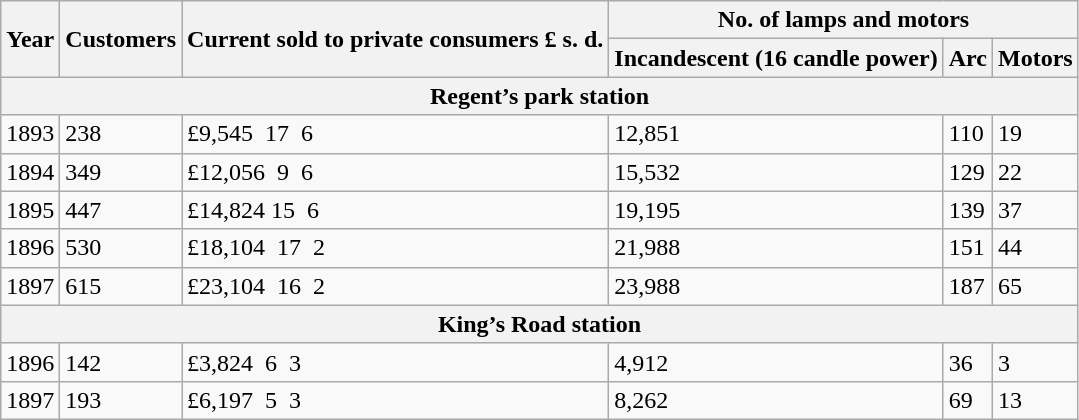<table class="wikitable">
<tr>
<th rowspan="2">Year</th>
<th rowspan="2">Customers</th>
<th rowspan="2">Current  sold to private consumers £ s. d.</th>
<th colspan="3">No.  of lamps and motors</th>
</tr>
<tr>
<th>Incandescent  (16 candle power)</th>
<th>Arc</th>
<th>Motors</th>
</tr>
<tr>
<th colspan="6">Regent’s  park station</th>
</tr>
<tr>
<td>1893</td>
<td>238</td>
<td>£9,545   17  6</td>
<td>12,851</td>
<td>110</td>
<td>19</td>
</tr>
<tr>
<td>1894</td>
<td>349</td>
<td>£12,056   9  6</td>
<td>15,532</td>
<td>129</td>
<td>22</td>
</tr>
<tr>
<td>1895</td>
<td>447</td>
<td>£14,824  15  6</td>
<td>19,195</td>
<td>139</td>
<td>37</td>
</tr>
<tr>
<td>1896</td>
<td>530</td>
<td>£18,104   17  2</td>
<td>21,988</td>
<td>151</td>
<td>44</td>
</tr>
<tr>
<td>1897</td>
<td>615</td>
<td>£23,104   16  2</td>
<td>23,988</td>
<td>187</td>
<td>65</td>
</tr>
<tr>
<th colspan="6">King’s  Road station</th>
</tr>
<tr>
<td>1896</td>
<td>142</td>
<td>£3,824   6  3</td>
<td>4,912</td>
<td>36</td>
<td>3</td>
</tr>
<tr>
<td>1897</td>
<td>193</td>
<td>£6,197  5  3</td>
<td>8,262</td>
<td>69</td>
<td>13</td>
</tr>
</table>
